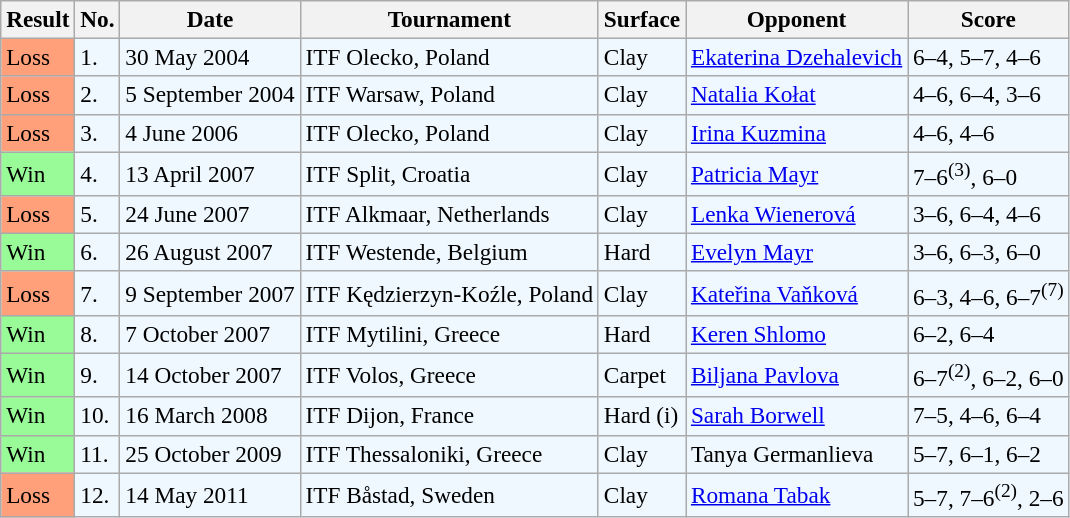<table class="sortable wikitable" style="font-size:97%;">
<tr>
<th>Result</th>
<th>No.</th>
<th>Date</th>
<th>Tournament</th>
<th>Surface</th>
<th>Opponent</th>
<th class="unsortable">Score</th>
</tr>
<tr style="background:#f0f8ff;">
<td style="background:#ffa07a;">Loss</td>
<td>1.</td>
<td>30 May 2004</td>
<td>ITF Olecko, Poland</td>
<td>Clay</td>
<td> <a href='#'>Ekaterina Dzehalevich</a></td>
<td>6–4, 5–7, 4–6</td>
</tr>
<tr style="background:#f0f8ff;">
<td style="background:#ffa07a;">Loss</td>
<td>2.</td>
<td>5 September 2004</td>
<td>ITF Warsaw, Poland</td>
<td>Clay</td>
<td> <a href='#'>Natalia Kołat</a></td>
<td>4–6, 6–4, 3–6</td>
</tr>
<tr style="background:#f0f8ff;">
<td style="background:#ffa07a;">Loss</td>
<td>3.</td>
<td>4 June 2006</td>
<td>ITF Olecko, Poland</td>
<td>Clay</td>
<td> <a href='#'>Irina Kuzmina</a></td>
<td>4–6, 4–6</td>
</tr>
<tr style="background:#f0f8ff;">
<td style="background:#98fb98;">Win</td>
<td>4.</td>
<td>13 April 2007</td>
<td>ITF Split, Croatia</td>
<td>Clay</td>
<td> <a href='#'>Patricia Mayr</a></td>
<td>7–6<sup>(3)</sup>, 6–0</td>
</tr>
<tr style="background:#f0f8ff;">
<td style="background:#ffa07a;">Loss</td>
<td>5.</td>
<td>24 June 2007</td>
<td>ITF Alkmaar, Netherlands</td>
<td>Clay</td>
<td> <a href='#'>Lenka Wienerová</a></td>
<td>3–6, 6–4, 4–6</td>
</tr>
<tr style="background:#f0f8ff;">
<td style="background:#98fb98;">Win</td>
<td>6.</td>
<td>26 August 2007</td>
<td>ITF Westende, Belgium</td>
<td>Hard</td>
<td> <a href='#'>Evelyn Mayr</a></td>
<td>3–6, 6–3, 6–0</td>
</tr>
<tr style="background:#f0f8ff;">
<td style="background:#ffa07a;">Loss</td>
<td>7.</td>
<td>9 September 2007</td>
<td>ITF Kędzierzyn-Koźle, Poland</td>
<td>Clay</td>
<td> <a href='#'>Kateřina Vaňková</a></td>
<td>6–3, 4–6, 6–7<sup>(7)</sup></td>
</tr>
<tr style="background:#f0f8ff;">
<td style="background:#98fb98;">Win</td>
<td>8.</td>
<td>7 October 2007</td>
<td>ITF Mytilini, Greece</td>
<td>Hard</td>
<td> <a href='#'>Keren Shlomo</a></td>
<td>6–2, 6–4</td>
</tr>
<tr style="background:#f0f8ff;">
<td style="background:#98fb98;">Win</td>
<td>9.</td>
<td>14 October 2007</td>
<td>ITF Volos, Greece</td>
<td>Carpet</td>
<td> <a href='#'>Biljana Pavlova</a></td>
<td>6–7<sup>(2)</sup>, 6–2, 6–0</td>
</tr>
<tr style="background:#f0f8ff;">
<td style="background:#98fb98;">Win</td>
<td>10.</td>
<td>16 March 2008</td>
<td>ITF Dijon, France</td>
<td>Hard (i)</td>
<td> <a href='#'>Sarah Borwell</a></td>
<td>7–5, 4–6, 6–4</td>
</tr>
<tr style="background:#f0f8ff;">
<td style="background:#98fb98;">Win</td>
<td>11.</td>
<td>25 October 2009</td>
<td>ITF Thessaloniki, Greece</td>
<td>Clay</td>
<td> Tanya Germanlieva</td>
<td>5–7, 6–1, 6–2</td>
</tr>
<tr style="background:#f0f8ff;">
<td style="background:#ffa07a;">Loss</td>
<td>12.</td>
<td>14 May 2011</td>
<td>ITF Båstad, Sweden</td>
<td>Clay</td>
<td> <a href='#'>Romana Tabak</a></td>
<td>5–7, 7–6<sup>(2)</sup>, 2–6</td>
</tr>
</table>
